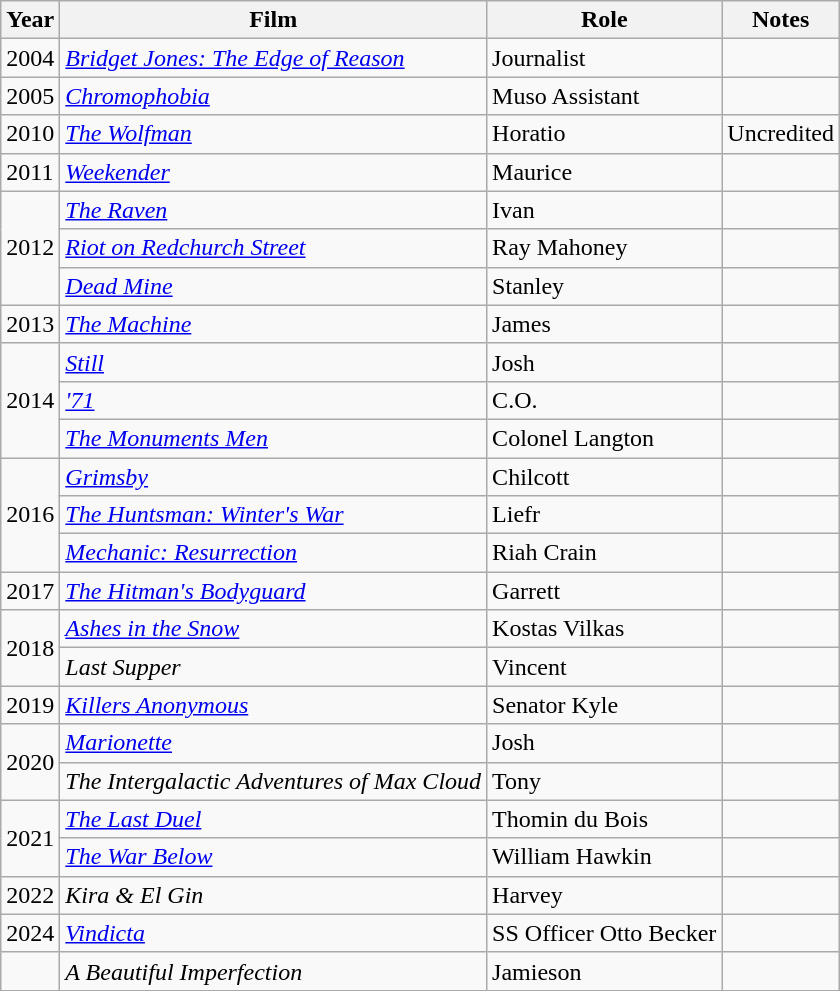<table class="wikitable">
<tr>
<th>Year</th>
<th>Film</th>
<th>Role</th>
<th>Notes</th>
</tr>
<tr>
<td>2004</td>
<td><em><a href='#'>Bridget Jones: The Edge of Reason</a></em></td>
<td>Journalist</td>
<td></td>
</tr>
<tr>
<td>2005</td>
<td><em><a href='#'>Chromophobia</a></em></td>
<td>Muso Assistant</td>
<td></td>
</tr>
<tr>
<td>2010</td>
<td><em><a href='#'>The Wolfman</a></em></td>
<td>Horatio</td>
<td>Uncredited</td>
</tr>
<tr>
<td>2011</td>
<td><em><a href='#'>Weekender</a></em></td>
<td>Maurice</td>
<td></td>
</tr>
<tr>
<td rowspan="3">2012</td>
<td><em><a href='#'>The Raven</a></em></td>
<td>Ivan</td>
<td></td>
</tr>
<tr>
<td><em><a href='#'>Riot on Redchurch Street</a></em></td>
<td>Ray Mahoney</td>
<td></td>
</tr>
<tr>
<td><em><a href='#'>Dead Mine</a></em></td>
<td>Stanley</td>
<td></td>
</tr>
<tr>
<td>2013</td>
<td><em><a href='#'>The Machine</a></em></td>
<td>James</td>
<td></td>
</tr>
<tr>
<td rowspan="3">2014</td>
<td><em><a href='#'>Still</a></em></td>
<td>Josh</td>
<td></td>
</tr>
<tr>
<td><em><a href='#'>'71</a></em></td>
<td>C.O.</td>
<td></td>
</tr>
<tr>
<td><em><a href='#'>The Monuments Men</a></em></td>
<td>Colonel Langton</td>
<td></td>
</tr>
<tr>
<td rowspan="3">2016</td>
<td><em><a href='#'>Grimsby</a></em></td>
<td>Chilcott</td>
<td></td>
</tr>
<tr>
<td><em><a href='#'>The Huntsman: Winter's War</a></em></td>
<td>Liefr</td>
<td></td>
</tr>
<tr>
<td><em><a href='#'>Mechanic: Resurrection</a></em></td>
<td>Riah Crain</td>
<td></td>
</tr>
<tr>
<td>2017</td>
<td><em><a href='#'>The Hitman's Bodyguard</a></em></td>
<td>Garrett</td>
<td></td>
</tr>
<tr>
<td rowspan="2">2018</td>
<td><em><a href='#'>Ashes in the Snow</a></em></td>
<td>Kostas Vilkas</td>
<td></td>
</tr>
<tr>
<td><em>Last Supper</em></td>
<td>Vincent</td>
<td></td>
</tr>
<tr>
<td>2019</td>
<td><em><a href='#'>Killers Anonymous</a></em></td>
<td>Senator Kyle</td>
<td></td>
</tr>
<tr>
<td rowspan="2">2020</td>
<td><em><a href='#'>Marionette</a></em></td>
<td>Josh</td>
<td></td>
</tr>
<tr>
<td><em>The Intergalactic Adventures of Max Cloud</em></td>
<td>Tony</td>
<td></td>
</tr>
<tr>
<td rowspan="2">2021</td>
<td><em><a href='#'>The Last Duel</a></em></td>
<td>Thomin du Bois</td>
<td></td>
</tr>
<tr>
<td><em><a href='#'>The War Below</a></em></td>
<td>William Hawkin</td>
<td></td>
</tr>
<tr>
<td>2022</td>
<td><em>Kira & El Gin</em></td>
<td>Harvey</td>
<td></td>
</tr>
<tr>
<td>2024</td>
<td><em><a href='#'>Vindicta</a></em></td>
<td>SS Officer Otto Becker</td>
</tr>
<tr>
<td></td>
<td><em>A Beautiful Imperfection</em></td>
<td>Jamieson</td>
<td></td>
</tr>
</table>
